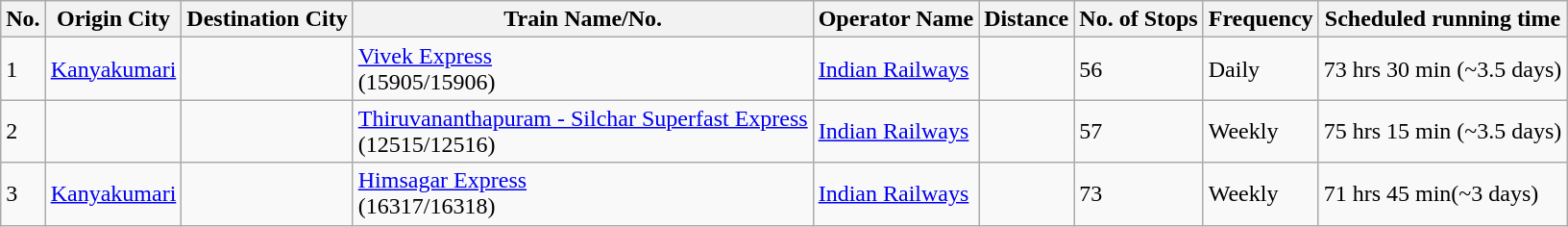<table class="wikitable sortable">
<tr>
<th>No.</th>
<th>Origin City</th>
<th>Destination City</th>
<th>Train Name/No.</th>
<th>Operator Name</th>
<th>Distance</th>
<th>No. of Stops</th>
<th>Frequency</th>
<th data-sort-type="number">Scheduled running time</th>
</tr>
<tr>
<td>1</td>
<td><a href='#'>Kanyakumari</a></td>
<td></td>
<td><a href='#'>Vivek Express</a><br>(15905/15906)</td>
<td><a href='#'>Indian Railways</a></td>
<td></td>
<td>56</td>
<td>Daily</td>
<td>73 hrs 30 min (~3.5 days)</td>
</tr>
<tr>
<td>2</td>
<td></td>
<td></td>
<td><a href='#'>Thiruvananthapuram - Silchar Superfast Express</a><br>(12515/12516)</td>
<td><a href='#'>Indian Railways</a></td>
<td></td>
<td>57</td>
<td>Weekly</td>
<td>75 hrs 15 min (~3.5 days)</td>
</tr>
<tr>
<td>3</td>
<td><a href='#'>Kanyakumari</a></td>
<td></td>
<td><a href='#'>Himsagar Express</a><br>(16317/16318)</td>
<td><a href='#'>Indian Railways</a></td>
<td></td>
<td>73</td>
<td>Weekly</td>
<td>71 hrs 45 min(~3 days)</td>
</tr>
</table>
